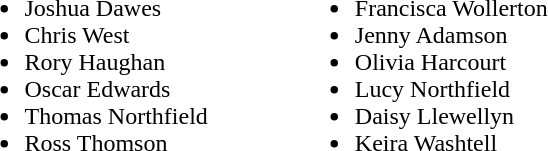<table>
<tr>
<td valign="top"><br><ul><li>Joshua Dawes</li><li>Chris West</li><li>Rory Haughan</li><li>Oscar Edwards</li><li>Thomas Northfield</li><li>Ross Thomson</li></ul></td>
<td width="50"> </td>
<td valign="top"><br><ul><li>Francisca Wollerton</li><li>Jenny Adamson</li><li>Olivia Harcourt</li><li>Lucy Northfield</li><li>Daisy Llewellyn</li><li>Keira Washtell</li></ul></td>
<td width="50"> </td>
</tr>
</table>
